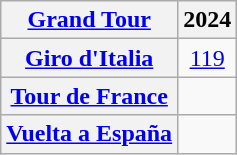<table class="wikitable plainrowheaders">
<tr>
<th scope="col"><a href='#'>Grand Tour</a></th>
<th>2024</th>
</tr>
<tr style="text-align:center;">
<th scope="row"> <a href='#'>Giro d'Italia</a></th>
<td><a href='#'>119</a></td>
</tr>
<tr style="text-align:center;">
<th scope="row"> <a href='#'>Tour de France</a></th>
<td></td>
</tr>
<tr style="text-align:center;">
<th scope="row"> <a href='#'>Vuelta a España</a></th>
<td></td>
</tr>
</table>
